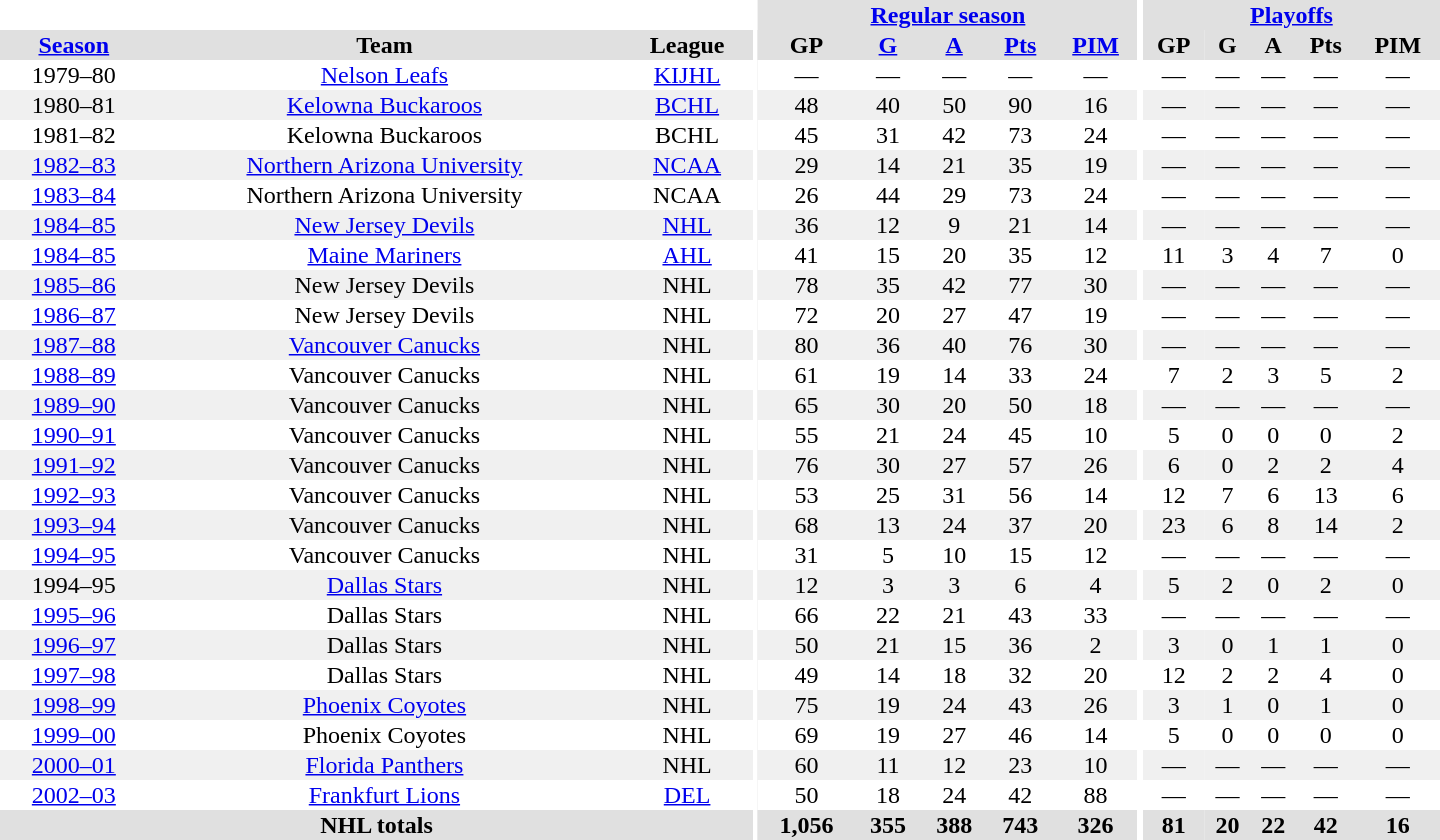<table border="0" cellpadding="1" cellspacing="0" style="text-align:center; width:60em">
<tr bgcolor="#e0e0e0">
<th colspan="3" bgcolor="#ffffff"></th>
<th rowspan="100" bgcolor="#ffffff"></th>
<th colspan="5"><a href='#'>Regular season</a></th>
<th rowspan="100" bgcolor="#ffffff"></th>
<th colspan="5"><a href='#'>Playoffs</a></th>
</tr>
<tr bgcolor="#e0e0e0">
<th><a href='#'>Season</a></th>
<th>Team</th>
<th>League</th>
<th>GP</th>
<th><a href='#'>G</a></th>
<th><a href='#'>A</a></th>
<th><a href='#'>Pts</a></th>
<th><a href='#'>PIM</a></th>
<th>GP</th>
<th>G</th>
<th>A</th>
<th>Pts</th>
<th>PIM</th>
</tr>
<tr>
<td>1979–80</td>
<td><a href='#'>Nelson Leafs</a></td>
<td><a href='#'>KIJHL</a></td>
<td>—</td>
<td>—</td>
<td>—</td>
<td>—</td>
<td>—</td>
<td>—</td>
<td>—</td>
<td>—</td>
<td>—</td>
<td>—</td>
</tr>
<tr bgcolor="#f0f0f0">
<td>1980–81</td>
<td><a href='#'>Kelowna Buckaroos</a></td>
<td><a href='#'>BCHL</a></td>
<td>48</td>
<td>40</td>
<td>50</td>
<td>90</td>
<td>16</td>
<td>—</td>
<td>—</td>
<td>—</td>
<td>—</td>
<td>—</td>
</tr>
<tr>
<td>1981–82</td>
<td>Kelowna Buckaroos</td>
<td>BCHL</td>
<td>45</td>
<td>31</td>
<td>42</td>
<td>73</td>
<td>24</td>
<td>—</td>
<td>—</td>
<td>—</td>
<td>—</td>
<td>—</td>
</tr>
<tr bgcolor="#f0f0f0">
<td><a href='#'>1982–83</a></td>
<td><a href='#'>Northern Arizona University</a></td>
<td><a href='#'>NCAA</a></td>
<td>29</td>
<td>14</td>
<td>21</td>
<td>35</td>
<td>19</td>
<td>—</td>
<td>—</td>
<td>—</td>
<td>—</td>
<td>—</td>
</tr>
<tr>
<td><a href='#'>1983–84</a></td>
<td>Northern Arizona University</td>
<td>NCAA</td>
<td>26</td>
<td>44</td>
<td>29</td>
<td>73</td>
<td>24</td>
<td>—</td>
<td>—</td>
<td>—</td>
<td>—</td>
<td>—</td>
</tr>
<tr bgcolor="#f0f0f0">
<td><a href='#'>1984–85</a></td>
<td><a href='#'>New Jersey Devils</a></td>
<td><a href='#'>NHL</a></td>
<td>36</td>
<td>12</td>
<td>9</td>
<td>21</td>
<td>14</td>
<td>—</td>
<td>—</td>
<td>—</td>
<td>—</td>
<td>—</td>
</tr>
<tr>
<td><a href='#'>1984–85</a></td>
<td><a href='#'>Maine Mariners</a></td>
<td><a href='#'>AHL</a></td>
<td>41</td>
<td>15</td>
<td>20</td>
<td>35</td>
<td>12</td>
<td>11</td>
<td>3</td>
<td>4</td>
<td>7</td>
<td>0</td>
</tr>
<tr bgcolor="#f0f0f0">
<td><a href='#'>1985–86</a></td>
<td>New Jersey Devils</td>
<td>NHL</td>
<td>78</td>
<td>35</td>
<td>42</td>
<td>77</td>
<td>30</td>
<td>—</td>
<td>—</td>
<td>—</td>
<td>—</td>
<td>—</td>
</tr>
<tr>
<td><a href='#'>1986–87</a></td>
<td>New Jersey Devils</td>
<td>NHL</td>
<td>72</td>
<td>20</td>
<td>27</td>
<td>47</td>
<td>19</td>
<td>—</td>
<td>—</td>
<td>—</td>
<td>—</td>
<td>—</td>
</tr>
<tr bgcolor="#f0f0f0">
<td><a href='#'>1987–88</a></td>
<td><a href='#'>Vancouver Canucks</a></td>
<td>NHL</td>
<td>80</td>
<td>36</td>
<td>40</td>
<td>76</td>
<td>30</td>
<td>—</td>
<td>—</td>
<td>—</td>
<td>—</td>
<td>—</td>
</tr>
<tr>
<td><a href='#'>1988–89</a></td>
<td>Vancouver Canucks</td>
<td>NHL</td>
<td>61</td>
<td>19</td>
<td>14</td>
<td>33</td>
<td>24</td>
<td>7</td>
<td>2</td>
<td>3</td>
<td>5</td>
<td>2</td>
</tr>
<tr bgcolor="#f0f0f0">
<td><a href='#'>1989–90</a></td>
<td>Vancouver Canucks</td>
<td>NHL</td>
<td>65</td>
<td>30</td>
<td>20</td>
<td>50</td>
<td>18</td>
<td>—</td>
<td>—</td>
<td>—</td>
<td>—</td>
<td>—</td>
</tr>
<tr>
<td><a href='#'>1990–91</a></td>
<td>Vancouver Canucks</td>
<td>NHL</td>
<td>55</td>
<td>21</td>
<td>24</td>
<td>45</td>
<td>10</td>
<td>5</td>
<td>0</td>
<td>0</td>
<td>0</td>
<td>2</td>
</tr>
<tr bgcolor="#f0f0f0">
<td><a href='#'>1991–92</a></td>
<td>Vancouver Canucks</td>
<td>NHL</td>
<td>76</td>
<td>30</td>
<td>27</td>
<td>57</td>
<td>26</td>
<td>6</td>
<td>0</td>
<td>2</td>
<td>2</td>
<td>4</td>
</tr>
<tr>
<td><a href='#'>1992–93</a></td>
<td>Vancouver Canucks</td>
<td>NHL</td>
<td>53</td>
<td>25</td>
<td>31</td>
<td>56</td>
<td>14</td>
<td>12</td>
<td>7</td>
<td>6</td>
<td>13</td>
<td>6</td>
</tr>
<tr bgcolor="#f0f0f0">
<td><a href='#'>1993–94</a></td>
<td>Vancouver Canucks</td>
<td>NHL</td>
<td>68</td>
<td>13</td>
<td>24</td>
<td>37</td>
<td>20</td>
<td>23</td>
<td>6</td>
<td>8</td>
<td>14</td>
<td>2</td>
</tr>
<tr>
<td><a href='#'>1994–95</a></td>
<td>Vancouver Canucks</td>
<td>NHL</td>
<td>31</td>
<td>5</td>
<td>10</td>
<td>15</td>
<td>12</td>
<td>—</td>
<td>—</td>
<td>—</td>
<td>—</td>
<td>—</td>
</tr>
<tr bgcolor="#f0f0f0">
<td>1994–95</td>
<td><a href='#'>Dallas Stars</a></td>
<td>NHL</td>
<td>12</td>
<td>3</td>
<td>3</td>
<td>6</td>
<td>4</td>
<td>5</td>
<td>2</td>
<td>0</td>
<td>2</td>
<td>0</td>
</tr>
<tr>
<td><a href='#'>1995–96</a></td>
<td>Dallas Stars</td>
<td>NHL</td>
<td>66</td>
<td>22</td>
<td>21</td>
<td>43</td>
<td>33</td>
<td>—</td>
<td>—</td>
<td>—</td>
<td>—</td>
<td>—</td>
</tr>
<tr bgcolor="#f0f0f0">
<td><a href='#'>1996–97</a></td>
<td>Dallas Stars</td>
<td>NHL</td>
<td>50</td>
<td>21</td>
<td>15</td>
<td>36</td>
<td>2</td>
<td>3</td>
<td>0</td>
<td>1</td>
<td>1</td>
<td>0</td>
</tr>
<tr>
<td><a href='#'>1997–98</a></td>
<td>Dallas Stars</td>
<td>NHL</td>
<td>49</td>
<td>14</td>
<td>18</td>
<td>32</td>
<td>20</td>
<td>12</td>
<td>2</td>
<td>2</td>
<td>4</td>
<td>0</td>
</tr>
<tr bgcolor="#f0f0f0">
<td><a href='#'>1998–99</a></td>
<td><a href='#'>Phoenix Coyotes</a></td>
<td>NHL</td>
<td>75</td>
<td>19</td>
<td>24</td>
<td>43</td>
<td>26</td>
<td>3</td>
<td>1</td>
<td>0</td>
<td>1</td>
<td>0</td>
</tr>
<tr>
<td><a href='#'>1999–00</a></td>
<td>Phoenix Coyotes</td>
<td>NHL</td>
<td>69</td>
<td>19</td>
<td>27</td>
<td>46</td>
<td>14</td>
<td>5</td>
<td>0</td>
<td>0</td>
<td>0</td>
<td>0</td>
</tr>
<tr bgcolor="#f0f0f0">
<td><a href='#'>2000–01</a></td>
<td><a href='#'>Florida Panthers</a></td>
<td>NHL</td>
<td>60</td>
<td>11</td>
<td>12</td>
<td>23</td>
<td>10</td>
<td>—</td>
<td>—</td>
<td>—</td>
<td>—</td>
<td>—</td>
</tr>
<tr>
<td><a href='#'>2002–03</a></td>
<td><a href='#'>Frankfurt Lions</a></td>
<td><a href='#'>DEL</a></td>
<td>50</td>
<td>18</td>
<td>24</td>
<td>42</td>
<td>88</td>
<td>—</td>
<td>—</td>
<td>—</td>
<td>—</td>
<td>—</td>
</tr>
<tr bgcolor="#e0e0e0">
<th colspan="3">NHL totals</th>
<th>1,056</th>
<th>355</th>
<th>388</th>
<th>743</th>
<th>326</th>
<th>81</th>
<th>20</th>
<th>22</th>
<th>42</th>
<th>16</th>
</tr>
</table>
